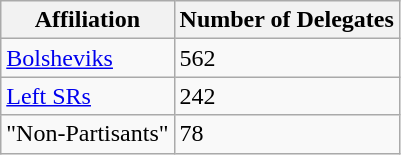<table class="wikitable">
<tr>
<th>Affiliation</th>
<th>Number of Delegates</th>
</tr>
<tr>
<td><a href='#'>Bolsheviks</a></td>
<td>562</td>
</tr>
<tr>
<td><a href='#'>Left SRs</a></td>
<td>242</td>
</tr>
<tr>
<td>"Non-Partisants"</td>
<td>78</td>
</tr>
</table>
